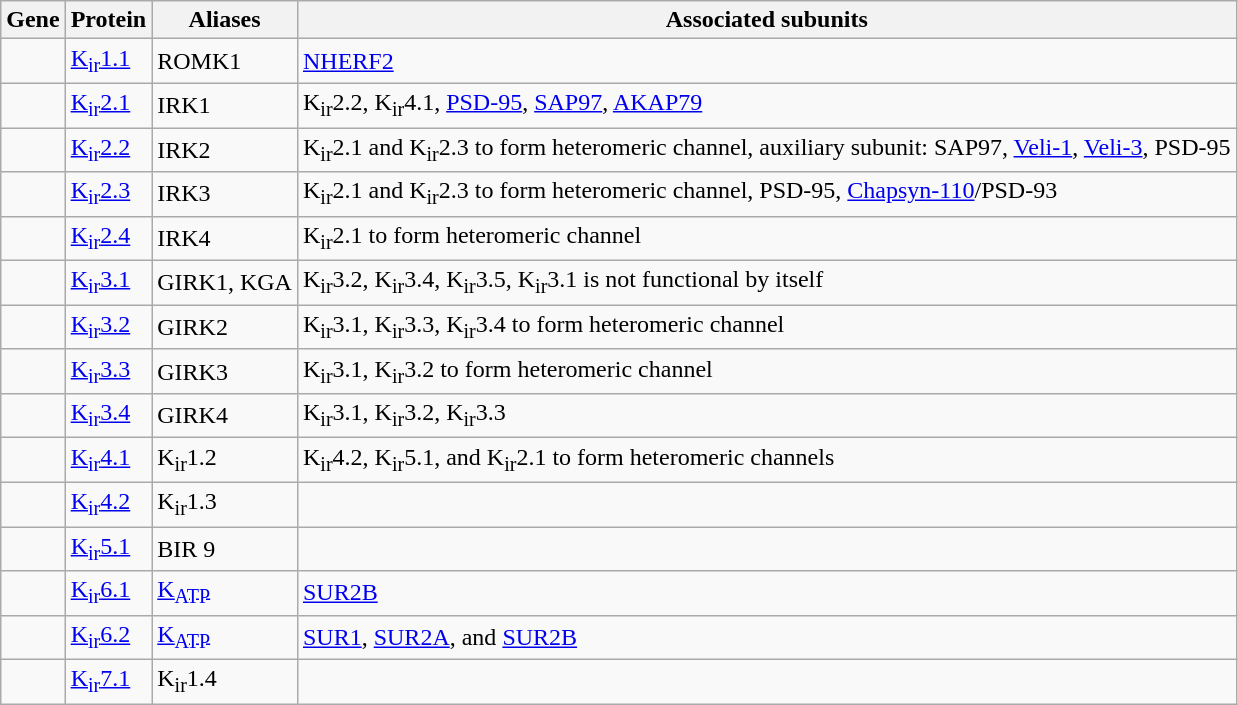<table class="sortable wikitable">
<tr>
<th><strong>Gene</strong></th>
<th><strong>Protein</strong></th>
<th><strong>Aliases</strong></th>
<th><strong>Associated subunits</strong></th>
</tr>
<tr>
<td></td>
<td><a href='#'>K<sub>ir</sub>1.1</a></td>
<td>ROMK1</td>
<td><a href='#'>NHERF2</a></td>
</tr>
<tr>
<td></td>
<td><a href='#'>K<sub>ir</sub>2.1</a></td>
<td>IRK1</td>
<td>K<sub>ir</sub>2.2, K<sub>ir</sub>4.1, <a href='#'>PSD-95</a>, <a href='#'>SAP97</a>, <a href='#'>AKAP79</a></td>
</tr>
<tr>
<td></td>
<td><a href='#'>K<sub>ir</sub>2.2</a></td>
<td>IRK2</td>
<td>K<sub>ir</sub>2.1 and K<sub>ir</sub>2.3 to form heteromeric channel, auxiliary subunit: SAP97, <a href='#'>Veli-1</a>, <a href='#'>Veli-3</a>, PSD-95</td>
</tr>
<tr>
<td></td>
<td><a href='#'>K<sub>ir</sub>2.3</a></td>
<td>IRK3</td>
<td>K<sub>ir</sub>2.1 and K<sub>ir</sub>2.3 to form heteromeric channel, PSD-95, <a href='#'>Chapsyn-110</a>/PSD-93</td>
</tr>
<tr>
<td></td>
<td><a href='#'>K<sub>ir</sub>2.4</a></td>
<td>IRK4</td>
<td>K<sub>ir</sub>2.1 to form heteromeric channel</td>
</tr>
<tr>
<td></td>
<td><a href='#'>K<sub>ir</sub>3.1</a></td>
<td>GIRK1, KGA</td>
<td>K<sub>ir</sub>3.2, K<sub>ir</sub>3.4, K<sub>ir</sub>3.5, K<sub>ir</sub>3.1 is not functional by itself</td>
</tr>
<tr>
<td></td>
<td><a href='#'>K<sub>ir</sub>3.2</a></td>
<td>GIRK2</td>
<td>K<sub>ir</sub>3.1, K<sub>ir</sub>3.3, K<sub>ir</sub>3.4 to form heteromeric channel</td>
</tr>
<tr>
<td></td>
<td><a href='#'>K<sub>ir</sub>3.3</a></td>
<td>GIRK3</td>
<td>K<sub>ir</sub>3.1, K<sub>ir</sub>3.2 to form heteromeric channel</td>
</tr>
<tr>
<td></td>
<td><a href='#'>K<sub>ir</sub>3.4</a></td>
<td>GIRK4</td>
<td>K<sub>ir</sub>3.1, K<sub>ir</sub>3.2, K<sub>ir</sub>3.3</td>
</tr>
<tr>
<td></td>
<td><a href='#'>K<sub>ir</sub>4.1</a></td>
<td>K<sub>ir</sub>1.2</td>
<td>K<sub>ir</sub>4.2, K<sub>ir</sub>5.1, and K<sub>ir</sub>2.1 to form heteromeric channels</td>
</tr>
<tr>
<td></td>
<td><a href='#'>K<sub>ir</sub>4.2</a></td>
<td>K<sub>ir</sub>1.3</td>
<td></td>
</tr>
<tr>
<td></td>
<td><a href='#'>K<sub>ir</sub>5.1</a></td>
<td>BIR 9</td>
<td></td>
</tr>
<tr>
<td></td>
<td><a href='#'>K<sub>ir</sub>6.1</a></td>
<td><a href='#'>K<sub>ATP</sub></a></td>
<td><a href='#'>SUR2B</a></td>
</tr>
<tr>
<td></td>
<td><a href='#'>K<sub>ir</sub>6.2</a></td>
<td><a href='#'>K<sub>ATP</sub></a></td>
<td><a href='#'>SUR1</a>, <a href='#'>SUR2A</a>, and <a href='#'>SUR2B</a></td>
</tr>
<tr>
<td></td>
<td><a href='#'>K<sub>ir</sub>7.1</a></td>
<td>K<sub>ir</sub>1.4</td>
<td></td>
</tr>
</table>
